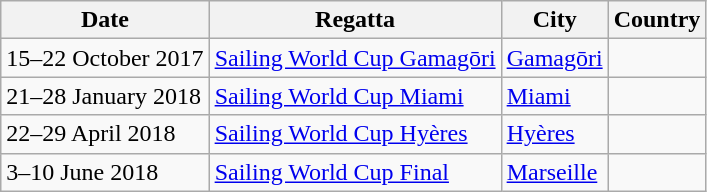<table class="wikitable">
<tr>
<th>Date</th>
<th>Regatta</th>
<th>City</th>
<th>Country</th>
</tr>
<tr>
<td>15–22 October 2017</td>
<td><a href='#'>Sailing World Cup Gamagōri</a></td>
<td><a href='#'>Gamagōri</a></td>
<td></td>
</tr>
<tr>
<td>21–28 January 2018</td>
<td><a href='#'>Sailing World Cup Miami</a></td>
<td><a href='#'>Miami</a></td>
<td></td>
</tr>
<tr>
<td>22–29 April 2018</td>
<td><a href='#'>Sailing World Cup Hyères</a></td>
<td><a href='#'>Hyères</a></td>
<td></td>
</tr>
<tr>
<td>3–10 June 2018</td>
<td><a href='#'>Sailing World Cup Final</a></td>
<td><a href='#'>Marseille</a></td>
<td></td>
</tr>
</table>
